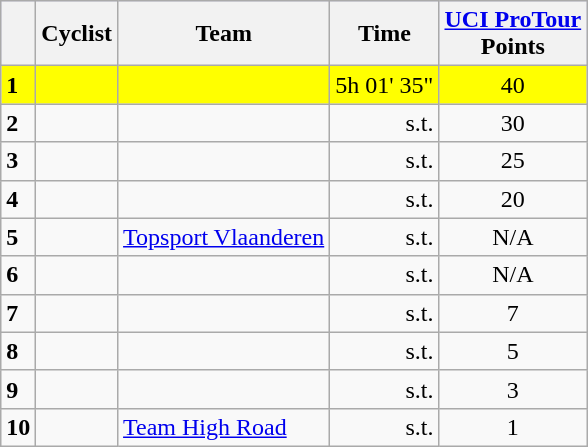<table class="wikitable">
<tr style="background:#ccccff;">
<th></th>
<th>Cyclist</th>
<th>Team</th>
<th>Time</th>
<th><a href='#'>UCI ProTour</a><br>Points</th>
</tr>
<tr bgcolor="yellow">
<td><strong>1</strong></td>
<td><strong></strong></td>
<td><strong></strong></td>
<td align="right">5h 01' 35"</td>
<td align="center">40</td>
</tr>
<tr>
<td><strong>2</strong></td>
<td></td>
<td></td>
<td align="right">s.t.</td>
<td align="center">30</td>
</tr>
<tr>
<td><strong>3</strong></td>
<td></td>
<td></td>
<td align="right">s.t.</td>
<td align="center">25</td>
</tr>
<tr>
<td><strong>4</strong></td>
<td></td>
<td></td>
<td align="right">s.t.</td>
<td align="center">20</td>
</tr>
<tr>
<td><strong>5</strong></td>
<td></td>
<td><a href='#'>Topsport Vlaanderen</a></td>
<td align="right">s.t.</td>
<td align="center">N/A</td>
</tr>
<tr>
<td><strong>6</strong></td>
<td></td>
<td></td>
<td align="right">s.t.</td>
<td align="center">N/A</td>
</tr>
<tr>
<td><strong>7</strong></td>
<td></td>
<td></td>
<td align="right">s.t.</td>
<td align="center">7</td>
</tr>
<tr>
<td><strong>8</strong></td>
<td></td>
<td></td>
<td align="right">s.t.</td>
<td align="center">5</td>
</tr>
<tr>
<td><strong>9</strong></td>
<td></td>
<td></td>
<td align="right">s.t.</td>
<td align="center">3</td>
</tr>
<tr>
<td><strong>10</strong></td>
<td></td>
<td><a href='#'>Team High Road</a></td>
<td align="right">s.t.</td>
<td align="center">1</td>
</tr>
</table>
